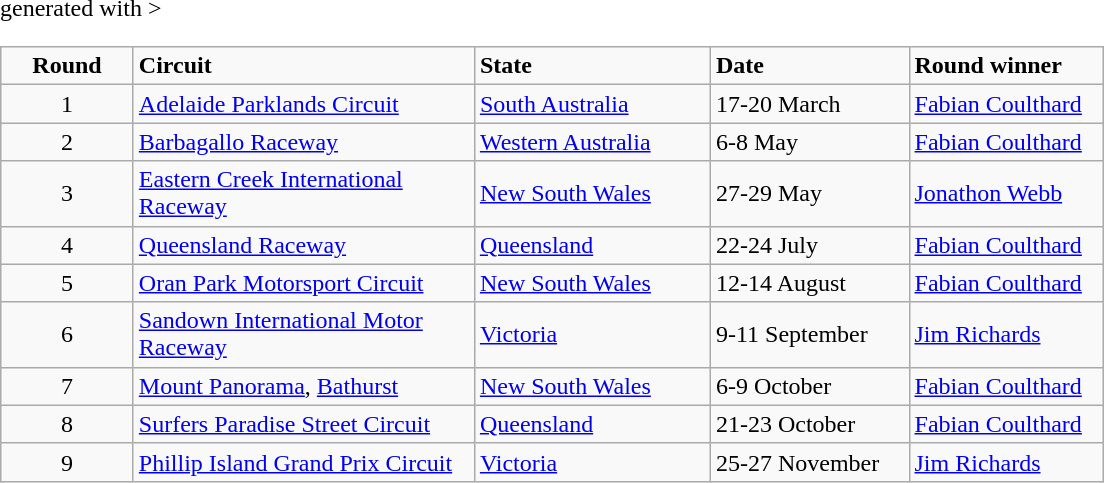<table class="wikitable" <hiddentext>generated with >
<tr style="font-weight:bold">
<td width="81" height="14" align="center">Round</td>
<td width="220">Circuit</td>
<td width="150">State</td>
<td width="125">Date</td>
<td width="122">Round winner</td>
</tr>
<tr>
<td height="14" align="center">1</td>
<td><a href='#'>Adelaide Parklands Circuit</a></td>
<td><a href='#'>South Australia</a></td>
<td>17-20 March</td>
<td><a href='#'>Fabian Coulthard</a></td>
</tr>
<tr>
<td height="14" align="center">2</td>
<td><a href='#'>Barbagallo Raceway</a></td>
<td><a href='#'>Western Australia</a></td>
<td>6-8 May</td>
<td><a href='#'>Fabian Coulthard</a></td>
</tr>
<tr>
<td height="14" align="center">3</td>
<td><a href='#'>Eastern Creek International Raceway</a></td>
<td><a href='#'>New South Wales</a></td>
<td>27-29 May</td>
<td><a href='#'>Jonathon Webb</a></td>
</tr>
<tr>
<td height="14" align="center">4</td>
<td><a href='#'>Queensland Raceway</a></td>
<td><a href='#'>Queensland</a></td>
<td>22-24 July</td>
<td><a href='#'>Fabian Coulthard</a></td>
</tr>
<tr>
<td height="14" align="center">5</td>
<td><a href='#'>Oran Park Motorsport Circuit</a></td>
<td><a href='#'>New South Wales</a></td>
<td>12-14 August</td>
<td><a href='#'>Fabian Coulthard</a></td>
</tr>
<tr>
<td height="14" align="center">6</td>
<td><a href='#'>Sandown International Motor Raceway</a></td>
<td><a href='#'>Victoria</a></td>
<td>9-11 September</td>
<td><a href='#'>Jim Richards</a></td>
</tr>
<tr>
<td height="14" align="center">7</td>
<td><a href='#'>Mount Panorama</a>, <a href='#'>Bathurst</a></td>
<td><a href='#'>New South Wales</a></td>
<td>6-9 October</td>
<td><a href='#'>Fabian Coulthard</a></td>
</tr>
<tr>
<td height="14" align="center">8</td>
<td><a href='#'>Surfers Paradise Street Circuit</a></td>
<td><a href='#'>Queensland</a></td>
<td>21-23 October</td>
<td><a href='#'>Fabian Coulthard</a></td>
</tr>
<tr>
<td height="14" align="center">9</td>
<td><a href='#'>Phillip Island Grand Prix Circuit</a></td>
<td><a href='#'>Victoria</a></td>
<td>25-27 November</td>
<td><a href='#'>Jim Richards</a></td>
</tr>
</table>
